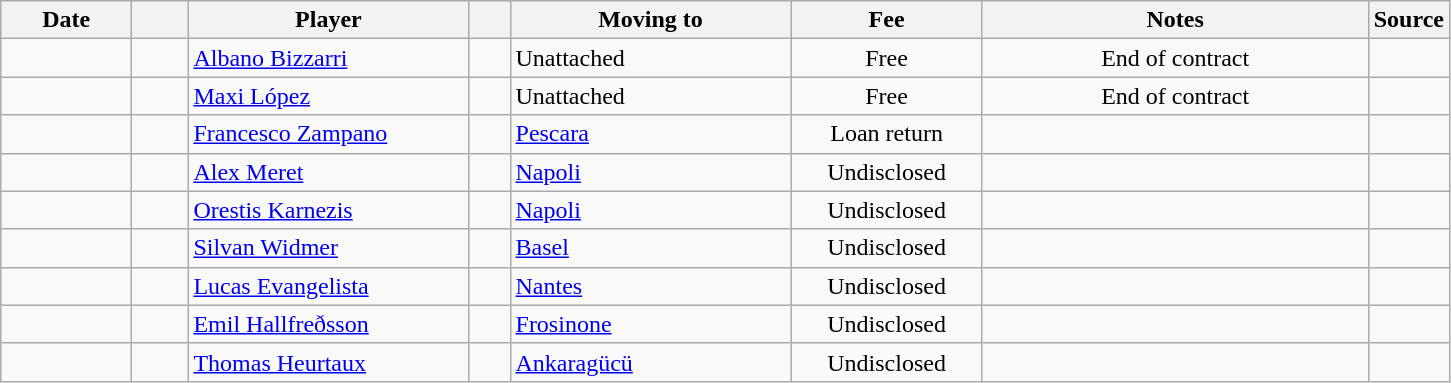<table class="wikitable sortable">
<tr>
<th style="width:80px;">Date</th>
<th style="width:30px;"></th>
<th style="width:180px;">Player</th>
<th style="width:20px;"></th>
<th style="width:180px;">Moving to</th>
<th style="width:120px;" class="unsortable">Fee</th>
<th style="width:250px;" class="unsortable">Notes</th>
<th style="width:20px;">Source</th>
</tr>
<tr>
<td></td>
<td align=center></td>
<td> <a href='#'>Albano Bizzarri</a></td>
<td align=center></td>
<td>Unattached</td>
<td align=center>Free</td>
<td align=center>End of contract</td>
<td></td>
</tr>
<tr>
<td></td>
<td align=center></td>
<td> <a href='#'>Maxi López</a></td>
<td align=center></td>
<td>Unattached</td>
<td align=center>Free</td>
<td align=center>End of contract</td>
<td></td>
</tr>
<tr>
<td></td>
<td align=center></td>
<td> <a href='#'>Francesco Zampano</a></td>
<td align=center></td>
<td> <a href='#'>Pescara</a></td>
<td align=center>Loan return</td>
<td align=center></td>
<td></td>
</tr>
<tr>
<td></td>
<td align=center></td>
<td> <a href='#'>Alex Meret</a></td>
<td align=center></td>
<td> <a href='#'>Napoli</a></td>
<td align=center>Undisclosed</td>
<td align=center></td>
<td></td>
</tr>
<tr>
<td></td>
<td align=center></td>
<td> <a href='#'>Orestis Karnezis</a></td>
<td align=center></td>
<td> <a href='#'>Napoli</a></td>
<td align=center>Undisclosed</td>
<td align=center></td>
<td></td>
</tr>
<tr>
<td></td>
<td align=center></td>
<td> <a href='#'>Silvan Widmer</a></td>
<td align=center></td>
<td> <a href='#'>Basel</a></td>
<td align=center>Undisclosed</td>
<td align=center></td>
<td></td>
</tr>
<tr>
<td></td>
<td align=center></td>
<td> <a href='#'>Lucas Evangelista</a></td>
<td align=center></td>
<td> <a href='#'>Nantes</a></td>
<td align=center>Undisclosed</td>
<td align=center></td>
<td></td>
</tr>
<tr>
<td></td>
<td align=center></td>
<td> <a href='#'>Emil Hallfreðsson</a></td>
<td align=center></td>
<td> <a href='#'>Frosinone</a></td>
<td align=center>Undisclosed</td>
<td align=center></td>
<td></td>
</tr>
<tr>
<td></td>
<td align=center></td>
<td> <a href='#'>Thomas Heurtaux</a></td>
<td align=center></td>
<td> <a href='#'>Ankaragücü</a></td>
<td align=center>Undisclosed</td>
<td align=center></td>
<td></td>
</tr>
</table>
